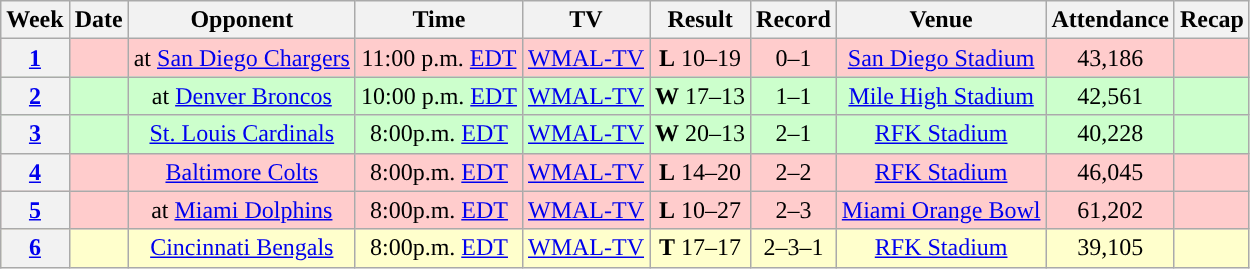<table class="wikitable" style="text-align:center">
<tr>
<th>Week</th>
<th>Date</th>
<th>Opponent</th>
<th>Time</th>
<th>TV</th>
<th>Result</th>
<th>Record</th>
<th>Venue</th>
<th>Attendance</th>
<th>Recap</th>
</tr>
<tr style="background:#fcc">
<th><a href='#'>1</a></th>
<td></td>
<td>at <a href='#'>San Diego Chargers</a></td>
<td>11:00 p.m. <a href='#'>EDT</a></td>
<td><a href='#'>WMAL-TV</a></td>
<td><strong>L</strong> 10–19</td>
<td>0–1</td>
<td><a href='#'>San Diego Stadium</a></td>
<td>43,186</td>
<td></td>
</tr>
<tr style="background:#cfc">
<th><a href='#'>2</a></th>
<td></td>
<td>at <a href='#'>Denver Broncos</a></td>
<td>10:00 p.m. <a href='#'>EDT</a></td>
<td><a href='#'>WMAL-TV</a></td>
<td><strong>W</strong> 17–13</td>
<td>1–1</td>
<td><a href='#'>Mile High Stadium</a></td>
<td>42,561</td>
<td></td>
</tr>
<tr style="background:#cfc">
<th><a href='#'>3</a></th>
<td></td>
<td><a href='#'>St. Louis Cardinals</a></td>
<td>8:00p.m. <a href='#'>EDT</a></td>
<td><a href='#'>WMAL-TV</a></td>
<td><strong>W</strong> 20–13</td>
<td>2–1</td>
<td><a href='#'>RFK Stadium</a></td>
<td>40,228</td>
<td></td>
</tr>
<tr style="background:#fcc">
<th><a href='#'>4</a></th>
<td></td>
<td><a href='#'>Baltimore Colts</a></td>
<td>8:00p.m. <a href='#'>EDT</a></td>
<td><a href='#'>WMAL-TV</a></td>
<td><strong>L</strong> 14–20</td>
<td>2–2</td>
<td><a href='#'>RFK Stadium</a></td>
<td>46,045</td>
<td></td>
</tr>
<tr style="background:#fcc">
<th><a href='#'>5</a></th>
<td></td>
<td>at <a href='#'>Miami Dolphins</a></td>
<td>8:00p.m. <a href='#'>EDT</a></td>
<td><a href='#'>WMAL-TV</a></td>
<td><strong>L</strong> 10–27</td>
<td>2–3</td>
<td><a href='#'>Miami Orange Bowl</a></td>
<td>61,202</td>
<td></td>
</tr>
<tr style="background:#ffc">
<th><a href='#'>6</a></th>
<td></td>
<td><a href='#'>Cincinnati Bengals</a></td>
<td>8:00p.m. <a href='#'>EDT</a></td>
<td><a href='#'>WMAL-TV</a></td>
<td><strong>T</strong> 17–17</td>
<td>2–3–1</td>
<td><a href='#'>RFK Stadium</a></td>
<td>39,105</td>
<td></td>
</tr>
</table>
